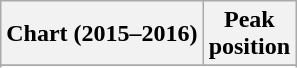<table class="wikitable sortable">
<tr>
<th>Chart (2015–2016)</th>
<th>Peak<br>position</th>
</tr>
<tr>
</tr>
<tr>
</tr>
<tr>
</tr>
<tr>
</tr>
<tr>
</tr>
</table>
